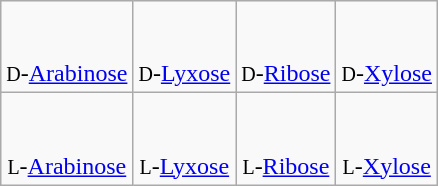<table class="wikitable skin-invert-image">
<tr align="center">
<td><br><br><small>D</small>-<a href='#'>Arabinose</a></td>
<td><br><br><small>D</small>-<a href='#'>Lyxose</a></td>
<td><br><br><small>D</small>-<a href='#'>Ribose</a></td>
<td><br><br><small>D</small>-<a href='#'>Xylose</a></td>
</tr>
<tr align="center">
<td><br><br><small>L</small>-<a href='#'>Arabinose</a></td>
<td><br><br><small>L</small>-<a href='#'>Lyxose</a></td>
<td><br><br><small>L</small>-<a href='#'>Ribose</a></td>
<td><br><br><small>L</small>-<a href='#'>Xylose</a></td>
</tr>
</table>
